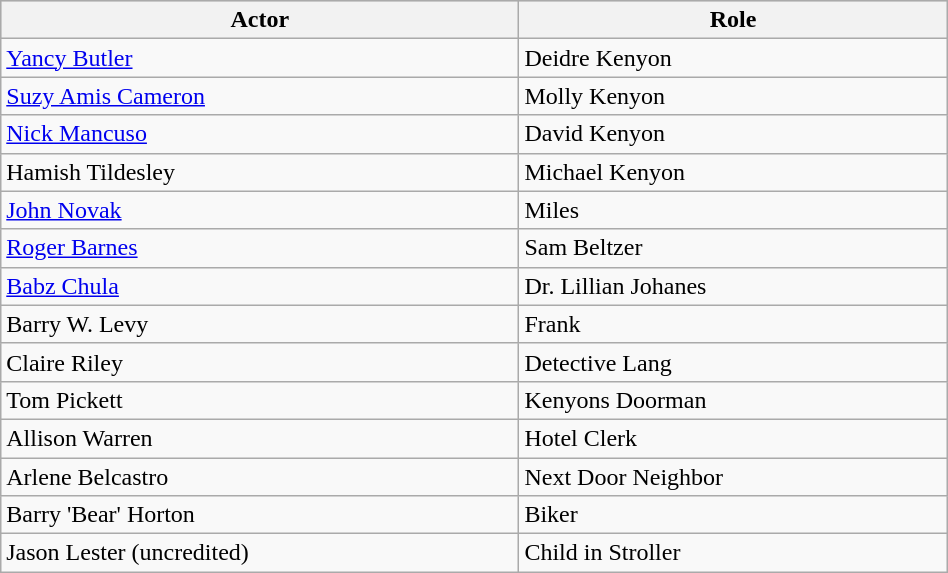<table class="wikitable" width="50%">
<tr bgcolor="#CCCCCC">
<th>Actor</th>
<th>Role</th>
</tr>
<tr>
<td><a href='#'>Yancy Butler</a></td>
<td>Deidre Kenyon</td>
</tr>
<tr>
<td><a href='#'>Suzy Amis Cameron</a></td>
<td>Molly Kenyon</td>
</tr>
<tr>
<td><a href='#'>Nick Mancuso</a></td>
<td>David Kenyon</td>
</tr>
<tr>
<td>Hamish Tildesley</td>
<td>Michael Kenyon</td>
</tr>
<tr>
<td><a href='#'>John Novak</a></td>
<td>Miles</td>
</tr>
<tr>
<td><a href='#'>Roger Barnes</a></td>
<td>Sam Beltzer</td>
</tr>
<tr>
<td><a href='#'>Babz Chula</a></td>
<td>Dr. Lillian Johanes</td>
</tr>
<tr>
<td>Barry W. Levy</td>
<td>Frank</td>
</tr>
<tr>
<td>Claire Riley</td>
<td>Detective Lang</td>
</tr>
<tr>
<td>Tom Pickett</td>
<td>Kenyons Doorman</td>
</tr>
<tr>
<td>Allison Warren</td>
<td>Hotel Clerk</td>
</tr>
<tr>
<td>Arlene Belcastro</td>
<td>Next Door Neighbor</td>
</tr>
<tr>
<td>Barry 'Bear' Horton</td>
<td>Biker</td>
</tr>
<tr>
<td>Jason Lester (uncredited)</td>
<td>Child in Stroller</td>
</tr>
</table>
